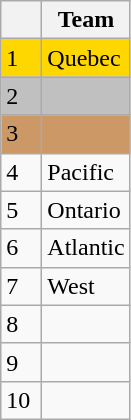<table class="wikitable">
<tr>
<th width=20></th>
<th>Team</th>
</tr>
<tr style="background:#ffd700;">
<td>1</td>
<td> Quebec</td>
</tr>
<tr style="background:#c0c0c0;">
<td>2</td>
<td></td>
</tr>
<tr style="background:#cc9966;">
<td>3</td>
<td></td>
</tr>
<tr>
<td>4</td>
<td> Pacific</td>
</tr>
<tr>
<td>5</td>
<td> Ontario</td>
</tr>
<tr>
<td>6</td>
<td> Atlantic</td>
</tr>
<tr>
<td>7</td>
<td> West</td>
</tr>
<tr>
<td>8</td>
<td></td>
</tr>
<tr>
<td>9</td>
<td></td>
</tr>
<tr>
<td>10</td>
<td></td>
</tr>
</table>
